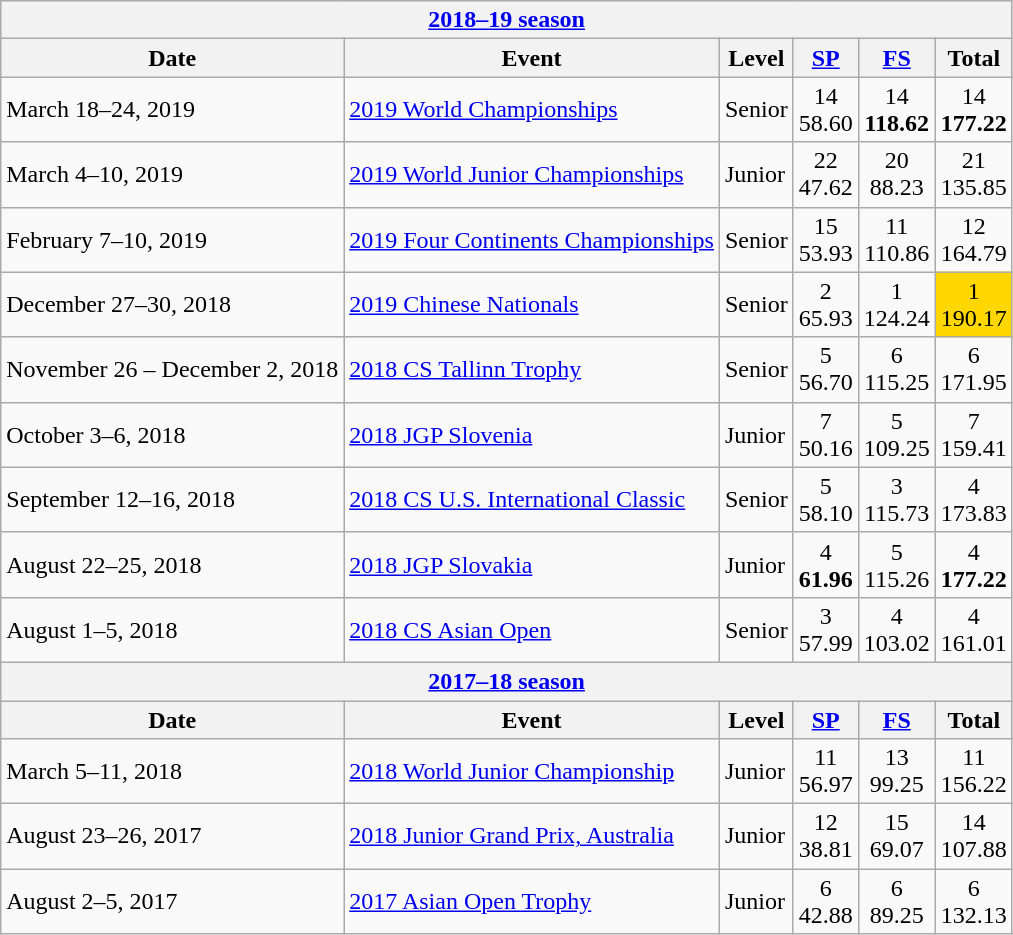<table class="wikitable">
<tr>
<th colspan=6><a href='#'>2018–19 season</a></th>
</tr>
<tr>
<th>Date</th>
<th>Event</th>
<th>Level</th>
<th><a href='#'>SP</a></th>
<th><a href='#'>FS</a></th>
<th>Total</th>
</tr>
<tr>
<td>March 18–24, 2019</td>
<td><a href='#'>2019 World Championships</a></td>
<td>Senior</td>
<td align=center>14 <br> 58.60</td>
<td align=center>14 <br> <strong>118.62</strong></td>
<td align=center>14 <br> <strong>177.22</strong></td>
</tr>
<tr>
<td>March 4–10, 2019</td>
<td><a href='#'>2019 World Junior Championships</a></td>
<td>Junior</td>
<td align=center>22 <br> 47.62</td>
<td align=center>20 <br> 88.23</td>
<td align=center>21 <br> 135.85</td>
</tr>
<tr>
<td>February 7–10, 2019</td>
<td><a href='#'>2019 Four Continents Championships</a></td>
<td>Senior</td>
<td align=center>15 <br> 53.93</td>
<td align=center>11 <br> 110.86</td>
<td align=center>12 <br> 164.79</td>
</tr>
<tr>
<td>December 27–30, 2018</td>
<td><a href='#'>2019 Chinese Nationals</a></td>
<td align=center>Senior</td>
<td align=center>2 <br> 65.93</td>
<td align=center>1 <br> 124.24</td>
<td align=center bgcolor=gold>1 <br> 190.17</td>
</tr>
<tr>
<td>November 26 – December 2,  2018</td>
<td><a href='#'>2018 CS Tallinn Trophy</a></td>
<td>Senior</td>
<td align=center>5 <br> 56.70</td>
<td align=center>6 <br> 115.25</td>
<td align=center>6 <br> 171.95</td>
</tr>
<tr>
<td>October 3–6, 2018</td>
<td><a href='#'>2018 JGP Slovenia</a></td>
<td>Junior</td>
<td align=center>7 <br> 50.16</td>
<td align=center>5 <br> 109.25</td>
<td align=center>7 <br> 159.41</td>
</tr>
<tr>
<td>September 12–16, 2018</td>
<td><a href='#'>2018 CS U.S. International Classic</a></td>
<td>Senior</td>
<td align=center>5 <br> 58.10</td>
<td align=center>3 <br> 115.73</td>
<td align=center>4 <br> 173.83</td>
</tr>
<tr>
<td>August 22–25, 2018</td>
<td><a href='#'> 2018 JGP Slovakia</a></td>
<td>Junior</td>
<td align=center>4 <br> <strong>61.96</strong></td>
<td align=center>5 <br> 115.26</td>
<td align=center>4 <br> <strong>177.22</strong></td>
</tr>
<tr>
<td>August 1–5, 2018</td>
<td><a href='#'> 2018 CS Asian Open</a></td>
<td>Senior</td>
<td align=center>3 <br> 57.99</td>
<td align=center>4 <br> 103.02</td>
<td align=center>4 <br> 161.01</td>
</tr>
<tr>
<th colspan=6><a href='#'>2017–18 season</a></th>
</tr>
<tr>
<th>Date</th>
<th>Event</th>
<th>Level</th>
<th><a href='#'>SP</a></th>
<th><a href='#'>FS</a></th>
<th>Total</th>
</tr>
<tr>
<td>March 5–11, 2018</td>
<td><a href='#'>2018 World Junior Championship</a></td>
<td>Junior</td>
<td align=center>11 <br> 56.97</td>
<td align=center>13 <br> 99.25</td>
<td align=center>11 <br> 156.22</td>
</tr>
<tr>
<td>August 23–26, 2017</td>
<td><a href='#'> 2018 Junior Grand Prix, Australia</a></td>
<td>Junior</td>
<td align=center>12 <br> 38.81</td>
<td align=center>15 <br> 69.07</td>
<td align=center>14 <br> 107.88</td>
</tr>
<tr>
<td>August 2–5, 2017</td>
<td><a href='#'>2017 Asian Open Trophy</a></td>
<td>Junior</td>
<td align=center>6 <br> 42.88</td>
<td align=center>6 <br> 89.25</td>
<td align=center>6 <br> 132.13</td>
</tr>
</table>
